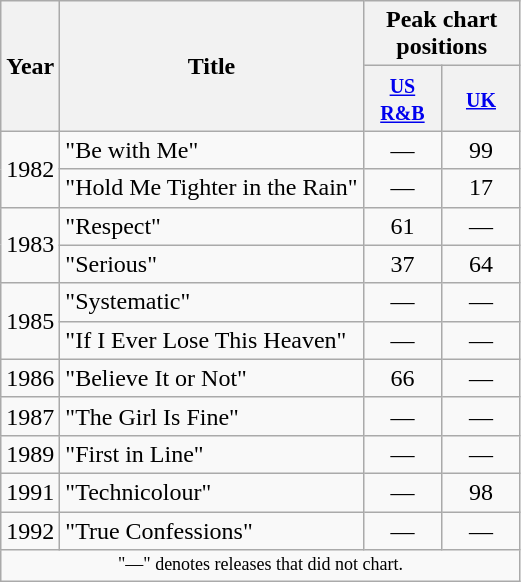<table class="wikitable">
<tr>
<th scope="col" rowspan="2">Year</th>
<th scope="col" rowspan="2">Title</th>
<th scope="col" colspan="3">Peak chart positions</th>
</tr>
<tr>
<th style="width:45px;"><small><a href='#'>US R&B</a></small><br></th>
<th style="width:45px;"><small><a href='#'>UK</a></small><br></th>
</tr>
<tr>
<td rowspan="2">1982</td>
<td>"Be with Me"</td>
<td align=center>—</td>
<td align=center>99</td>
</tr>
<tr>
<td>"Hold Me Tighter in the Rain"</td>
<td align=center>—</td>
<td align=center>17</td>
</tr>
<tr>
<td rowspan="2">1983</td>
<td>"Respect"</td>
<td align=center>61</td>
<td align=center>—</td>
</tr>
<tr>
<td>"Serious"</td>
<td align=center>37</td>
<td align=center>64</td>
</tr>
<tr>
<td rowspan="2">1985</td>
<td>"Systematic"</td>
<td align=center>—</td>
<td align=center>—</td>
</tr>
<tr>
<td>"If I Ever Lose This Heaven"</td>
<td align=center>—</td>
<td align=center>—</td>
</tr>
<tr>
<td rowspan="1">1986</td>
<td>"Believe It or Not"</td>
<td align=center>66</td>
<td align=center>—</td>
</tr>
<tr>
<td rowspan="1">1987</td>
<td>"The Girl Is Fine"</td>
<td align=center>—</td>
<td align=center>—</td>
</tr>
<tr>
<td rowspan="1">1989</td>
<td>"First in Line"</td>
<td align=center>—</td>
<td align=center>—</td>
</tr>
<tr>
<td rowspan="1">1991</td>
<td>"Technicolour"</td>
<td align=center>—</td>
<td align=center>98</td>
</tr>
<tr>
<td rowspan="1">1992</td>
<td>"True Confessions"</td>
<td align=center>—</td>
<td align=center>—</td>
</tr>
<tr>
<td colspan="12" style="text-align:center; font-size:9pt;">"—" denotes releases that did not chart.</td>
</tr>
</table>
